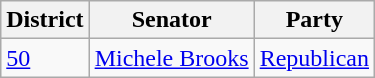<table class="wikitable">
<tr>
<th>District</th>
<th>Senator</th>
<th>Party</th>
</tr>
<tr>
<td><a href='#'>50</a></td>
<td><a href='#'>Michele Brooks</a></td>
<td><a href='#'>Republican</a></td>
</tr>
</table>
